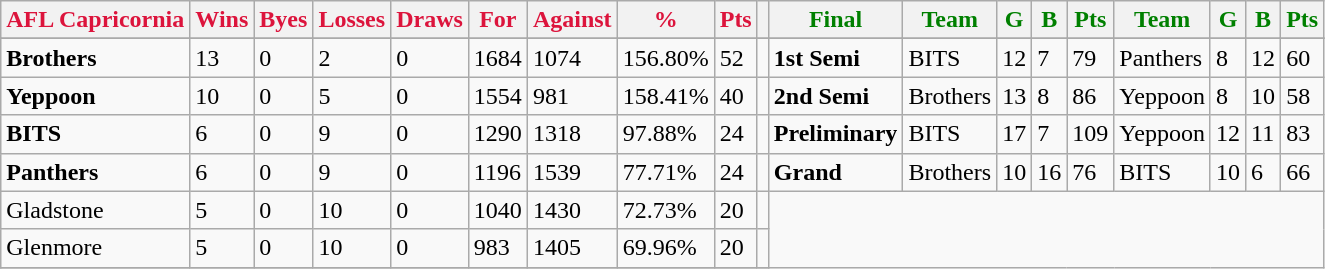<table class="wikitable">
<tr>
<th style="color:crimson">AFL Capricornia</th>
<th style="color:crimson">Wins</th>
<th style="color:crimson">Byes</th>
<th style="color:crimson">Losses</th>
<th style="color:crimson">Draws</th>
<th style="color:crimson">For</th>
<th style="color:crimson">Against</th>
<th style="color:crimson">%</th>
<th style="color:crimson">Pts</th>
<th></th>
<th style="color:green">Final</th>
<th style="color:green">Team</th>
<th style="color:green">G</th>
<th style="color:green">B</th>
<th style="color:green">Pts</th>
<th style="color:green">Team</th>
<th style="color:green">G</th>
<th style="color:green">B</th>
<th style="color:green">Pts</th>
</tr>
<tr>
</tr>
<tr>
</tr>
<tr>
<td><strong>	Brothers	</strong></td>
<td>13</td>
<td>0</td>
<td>2</td>
<td>0</td>
<td>1684</td>
<td>1074</td>
<td>156.80%</td>
<td>52</td>
<td></td>
<td><strong>1st Semi</strong></td>
<td>BITS</td>
<td>12</td>
<td>7</td>
<td>79</td>
<td>Panthers</td>
<td>8</td>
<td>12</td>
<td>60</td>
</tr>
<tr>
<td><strong>	Yeppoon	</strong></td>
<td>10</td>
<td>0</td>
<td>5</td>
<td>0</td>
<td>1554</td>
<td>981</td>
<td>158.41%</td>
<td>40</td>
<td></td>
<td><strong>2nd Semi</strong></td>
<td>Brothers</td>
<td>13</td>
<td>8</td>
<td>86</td>
<td>Yeppoon</td>
<td>8</td>
<td>10</td>
<td>58</td>
</tr>
<tr>
<td><strong>	BITS	</strong></td>
<td>6</td>
<td>0</td>
<td>9</td>
<td>0</td>
<td>1290</td>
<td>1318</td>
<td>97.88%</td>
<td>24</td>
<td></td>
<td><strong>Preliminary</strong></td>
<td>BITS</td>
<td>17</td>
<td>7</td>
<td>109</td>
<td>Yeppoon</td>
<td>12</td>
<td>11</td>
<td>83</td>
</tr>
<tr>
<td><strong>	Panthers	</strong></td>
<td>6</td>
<td>0</td>
<td>9</td>
<td>0</td>
<td>1196</td>
<td>1539</td>
<td>77.71%</td>
<td>24</td>
<td></td>
<td><strong>Grand</strong></td>
<td>Brothers</td>
<td>10</td>
<td>16</td>
<td>76</td>
<td>BITS</td>
<td>10</td>
<td>6</td>
<td>66</td>
</tr>
<tr>
<td>Gladstone</td>
<td>5</td>
<td>0</td>
<td>10</td>
<td>0</td>
<td>1040</td>
<td>1430</td>
<td>72.73%</td>
<td>20</td>
<td></td>
</tr>
<tr>
<td>Glenmore</td>
<td>5</td>
<td>0</td>
<td>10</td>
<td>0</td>
<td>983</td>
<td>1405</td>
<td>69.96%</td>
<td>20</td>
<td></td>
</tr>
<tr>
</tr>
</table>
